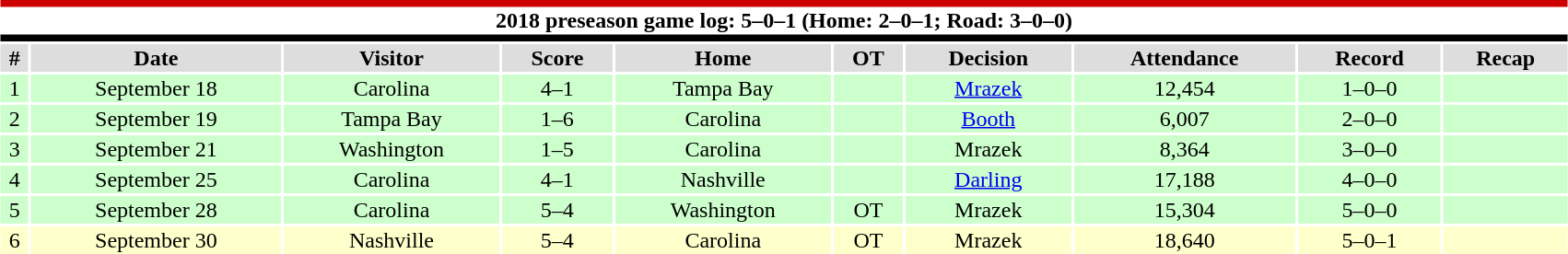<table class="toccolours collapsible collapsed" style="width:90%; clear:both; margin:1.5em auto; text-align:center;">
<tr>
<th colspan="10" style="background:#FFFFFF; border-top:#CC0000 5px solid; border-bottom:#000000 5px solid;">2018 preseason game log: 5–0–1 (Home: 2–0–1; Road: 3–0–0)</th>
</tr>
<tr style="background:#ddd;">
<th>#</th>
<th>Date</th>
<th>Visitor</th>
<th>Score</th>
<th>Home</th>
<th>OT</th>
<th>Decision</th>
<th>Attendance</th>
<th>Record</th>
<th>Recap</th>
</tr>
<tr style="background:#cfc;">
<td>1</td>
<td>September 18</td>
<td>Carolina</td>
<td>4–1</td>
<td>Tampa Bay</td>
<td></td>
<td><a href='#'>Mrazek</a></td>
<td>12,454</td>
<td>1–0–0</td>
<td></td>
</tr>
<tr style="background:#cfc;">
<td>2</td>
<td>September 19</td>
<td>Tampa Bay</td>
<td>1–6</td>
<td>Carolina</td>
<td></td>
<td><a href='#'>Booth</a></td>
<td>6,007</td>
<td>2–0–0</td>
<td></td>
</tr>
<tr style="background:#cfc;">
<td>3</td>
<td>September 21</td>
<td>Washington</td>
<td>1–5</td>
<td>Carolina</td>
<td></td>
<td>Mrazek</td>
<td>8,364</td>
<td>3–0–0</td>
<td></td>
</tr>
<tr style="background:#cfc;">
<td>4</td>
<td>September 25</td>
<td>Carolina</td>
<td>4–1</td>
<td>Nashville</td>
<td></td>
<td><a href='#'>Darling</a></td>
<td>17,188</td>
<td>4–0–0</td>
<td></td>
</tr>
<tr style="background:#cfc;">
<td>5</td>
<td>September 28</td>
<td>Carolina</td>
<td>5–4</td>
<td>Washington</td>
<td>OT</td>
<td>Mrazek</td>
<td>15,304</td>
<td>5–0–0</td>
<td></td>
</tr>
<tr style="background:#ffc;">
<td>6</td>
<td>September 30</td>
<td>Nashville</td>
<td>5–4</td>
<td>Carolina</td>
<td>OT</td>
<td>Mrazek</td>
<td>18,640</td>
<td>5–0–1</td>
<td></td>
</tr>
</table>
